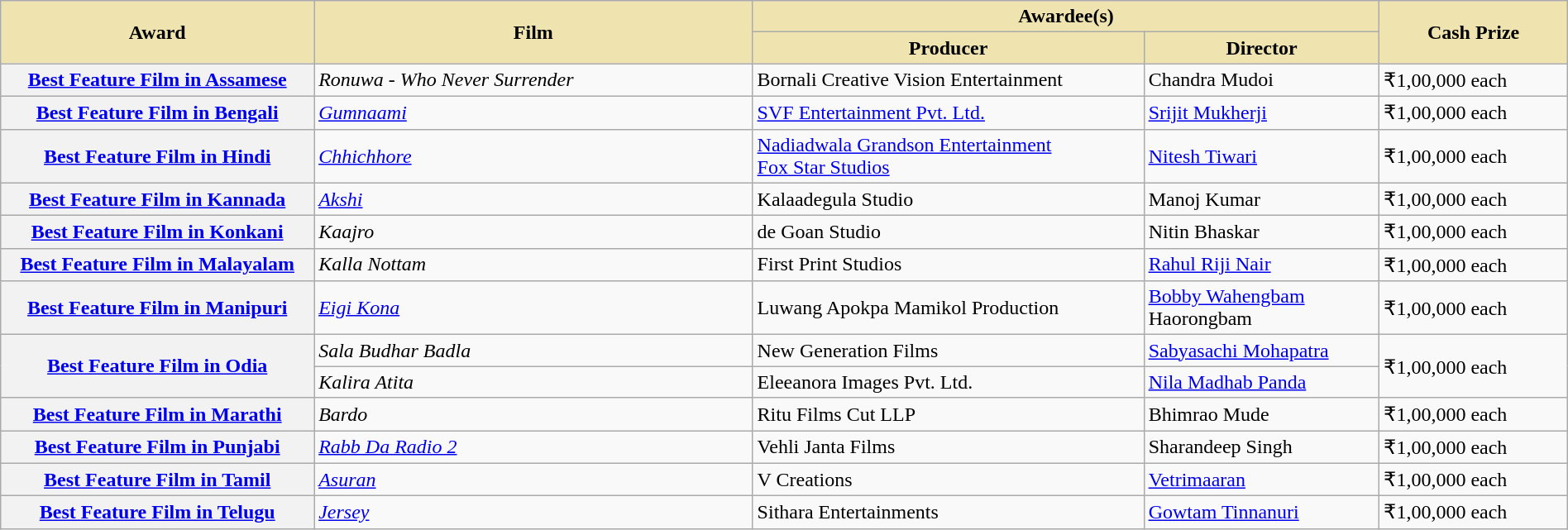<table class="wikitable plainrowheaders" style="width:100%;">
<tr>
<th scope="col" rowspan="2" style="background-color:#EFE4B0;width:20%;">Award</th>
<th scope="col" rowspan="2" style="background-color:#EFE4B0;width:28%;">Film</th>
<th scope="col" colspan="2" style="background-color:#EFE4B0;width:40%;">Awardee(s)</th>
<th scope="col" rowspan="2" style="background-color:#EFE4B0;width:12%;">Cash Prize</th>
</tr>
<tr>
<th scope="col" style="background-color:#EFE4B0;">Producer</th>
<th scope="col" style="background-color:#EFE4B0;">Director</th>
</tr>
<tr>
<th scope="row"><a href='#'>Best Feature Film in Assamese</a></th>
<td><em>Ronuwa - Who Never Surrender</em></td>
<td>Bornali Creative Vision Entertainment</td>
<td>Chandra Mudoi</td>
<td>₹1,00,000 each</td>
</tr>
<tr>
<th scope="row"><a href='#'>Best Feature Film in Bengali</a></th>
<td><em><a href='#'>Gumnaami</a></em></td>
<td><a href='#'>SVF Entertainment Pvt. Ltd.</a></td>
<td><a href='#'>Srijit Mukherji</a></td>
<td>₹1,00,000 each</td>
</tr>
<tr>
<th scope="row"><a href='#'>Best Feature Film in Hindi</a></th>
<td><em><a href='#'>Chhichhore</a></em></td>
<td><a href='#'>Nadiadwala Grandson Entertainment</a><br><a href='#'>Fox Star Studios</a></td>
<td><a href='#'>Nitesh Tiwari</a></td>
<td>₹1,00,000 each</td>
</tr>
<tr>
<th scope="row"><a href='#'>Best Feature Film in Kannada</a></th>
<td><em><a href='#'>Akshi</a></em></td>
<td>Kalaadegula Studio</td>
<td>Manoj Kumar</td>
<td>₹1,00,000 each</td>
</tr>
<tr>
<th scope="row"><a href='#'>Best Feature Film in Konkani</a></th>
<td><em>Kaajro</em></td>
<td>de Goan Studio</td>
<td>Nitin Bhaskar</td>
<td>₹1,00,000 each</td>
</tr>
<tr>
<th scope="row"><a href='#'>Best Feature Film in Malayalam</a></th>
<td><em>Kalla Nottam</em></td>
<td>First Print Studios</td>
<td><a href='#'>Rahul Riji Nair</a></td>
<td>₹1,00,000 each</td>
</tr>
<tr>
<th scope="row"><a href='#'>Best Feature Film in Manipuri</a></th>
<td><em><a href='#'>Eigi Kona</a></em></td>
<td>Luwang Apokpa Mamikol Production</td>
<td><a href='#'>Bobby Wahengbam</a><br> Haorongbam</td>
<td>₹1,00,000 each</td>
</tr>
<tr>
<th scope="row" rowspan=2><a href='#'>Best Feature Film in Odia</a></th>
<td><em>Sala Budhar Badla</em></td>
<td>New Generation Films</td>
<td><a href='#'>Sabyasachi Mohapatra</a></td>
<td rowspan=2>₹1,00,000 each</td>
</tr>
<tr>
<td><em>Kalira Atita</em></td>
<td>Eleeanora Images Pvt. Ltd.</td>
<td><a href='#'>Nila Madhab Panda</a></td>
</tr>
<tr>
<th scope="row"><a href='#'>Best Feature Film in Marathi</a></th>
<td><em>Bardo</em></td>
<td>Ritu Films Cut LLP</td>
<td>Bhimrao Mude</td>
<td>₹1,00,000 each</td>
</tr>
<tr>
<th scope="row"><a href='#'>Best Feature Film in Punjabi</a></th>
<td><em><a href='#'>Rabb Da Radio 2</a></em></td>
<td>Vehli Janta Films</td>
<td>Sharandeep Singh</td>
<td>₹1,00,000 each</td>
</tr>
<tr>
<th scope="row"><a href='#'>Best Feature Film in Tamil</a></th>
<td><em><a href='#'>Asuran</a></em></td>
<td>V Creations</td>
<td><a href='#'>Vetrimaaran</a></td>
<td>₹1,00,000 each</td>
</tr>
<tr>
<th scope="row"><a href='#'>Best Feature Film in Telugu</a></th>
<td><em><a href='#'>Jersey</a></em></td>
<td>Sithara Entertainments</td>
<td><a href='#'>Gowtam Tinnanuri</a></td>
<td>₹1,00,000 each</td>
</tr>
</table>
